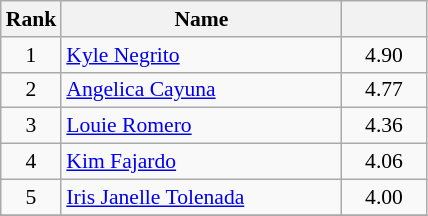<table class="wikitable" style="font-size:90%">
<tr>
<th width=30>Rank</th>
<th width=180>Name</th>
<th width=50></th>
</tr>
<tr>
<td style="text-align:center">1</td>
<td> <a href='#'>Kyle Negrito</a></td>
<td style="text-align:center">4.90</td>
</tr>
<tr>
<td style="text-align:center">2</td>
<td> <a href='#'>Angelica Cayuna</a></td>
<td style="text-align:center">4.77</td>
</tr>
<tr>
<td style="text-align:center">3</td>
<td> <a href='#'>Louie Romero</a></td>
<td style="text-align:center">4.36</td>
</tr>
<tr>
<td style="text-align:center">4</td>
<td> <a href='#'>Kim Fajardo</a></td>
<td style="text-align:center">4.06</td>
</tr>
<tr>
<td style="text-align:center">5</td>
<td> <a href='#'>Iris Janelle Tolenada</a></td>
<td style="text-align:center">4.00</td>
</tr>
<tr>
</tr>
</table>
